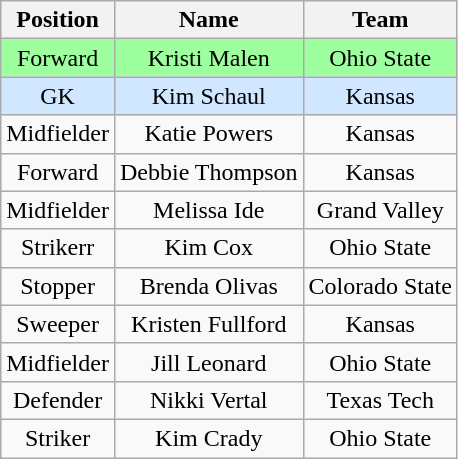<table class="wikitable" style="text-align:center">
<tr>
<th>Position</th>
<th>Name</th>
<th>Team</th>
</tr>
<tr bgcolor="#9eff9e">
<td>Forward</td>
<td>Kristi Malen</td>
<td>Ohio State</td>
</tr>
<tr bgcolor="#d0e7ff">
<td>GK</td>
<td>Kim Schaul</td>
<td>Kansas</td>
</tr>
<tr>
<td>Midfielder</td>
<td>Katie Powers</td>
<td>Kansas</td>
</tr>
<tr>
<td>Forward</td>
<td>Debbie Thompson</td>
<td>Kansas</td>
</tr>
<tr>
<td>Midfielder</td>
<td>Melissa Ide</td>
<td>Grand Valley</td>
</tr>
<tr>
<td>Strikerr</td>
<td>Kim Cox</td>
<td>Ohio State</td>
</tr>
<tr>
<td>Stopper</td>
<td>Brenda Olivas</td>
<td>Colorado State</td>
</tr>
<tr>
<td>Sweeper</td>
<td>Kristen Fullford</td>
<td>Kansas</td>
</tr>
<tr>
<td>Midfielder</td>
<td>Jill Leonard</td>
<td>Ohio State</td>
</tr>
<tr>
<td>Defender</td>
<td>Nikki Vertal</td>
<td>Texas Tech</td>
</tr>
<tr>
<td>Striker</td>
<td>Kim Crady</td>
<td>Ohio State</td>
</tr>
</table>
